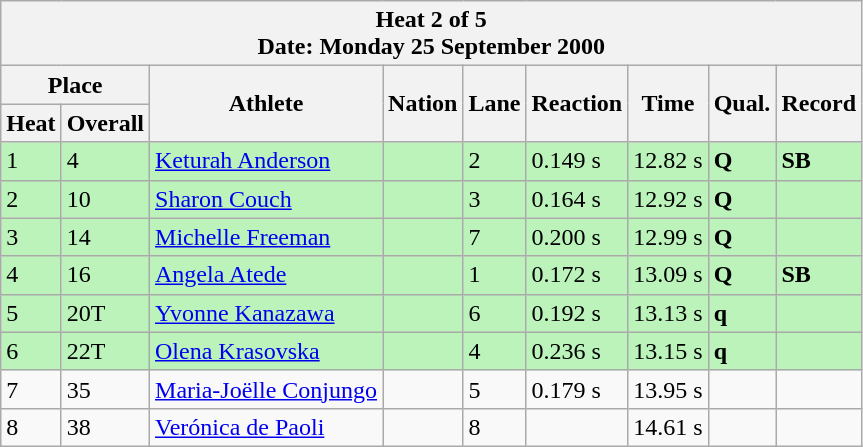<table class="wikitable sortable">
<tr>
<th colspan=9>Heat 2 of 5 <br> Date: Monday 25 September 2000</th>
</tr>
<tr>
<th colspan=2>Place</th>
<th rowspan=2>Athlete</th>
<th rowspan=2>Nation</th>
<th rowspan=2>Lane</th>
<th rowspan=2>Reaction</th>
<th rowspan=2>Time</th>
<th rowspan=2>Qual.</th>
<th rowspan=2>Record</th>
</tr>
<tr>
<th>Heat</th>
<th>Overall</th>
</tr>
<tr bgcolor = "bbf3bb">
<td>1</td>
<td>4</td>
<td align="left"><a href='#'>Keturah Anderson</a><br></td>
<td align="left"></td>
<td>2</td>
<td>0.149 s</td>
<td>12.82 s</td>
<td><strong>Q</strong></td>
<td><strong>SB</strong></td>
</tr>
<tr bgcolor = "bbf3bb">
<td>2</td>
<td>10</td>
<td align="left"><a href='#'>Sharon Couch</a></td>
<td align="left"></td>
<td>3</td>
<td>0.164 s</td>
<td>12.92 s</td>
<td><strong>Q</strong></td>
<td></td>
</tr>
<tr bgcolor = "bbf3bb">
<td>3</td>
<td>14</td>
<td align="left"><a href='#'>Michelle Freeman</a></td>
<td align="left"></td>
<td>7</td>
<td>0.200 s</td>
<td>12.99 s</td>
<td><strong>Q</strong></td>
<td></td>
</tr>
<tr bgcolor = "bbf3bb">
<td>4</td>
<td>16</td>
<td align="left"><a href='#'>Angela Atede</a></td>
<td align="left"></td>
<td>1</td>
<td>0.172 s</td>
<td>13.09 s</td>
<td><strong>Q</strong></td>
<td><strong>SB</strong></td>
</tr>
<tr bgcolor = "bbf3bb">
<td>5</td>
<td>20T</td>
<td align="left"><a href='#'>Yvonne Kanazawa</a></td>
<td align="left"></td>
<td>6</td>
<td>0.192 s</td>
<td>13.13 s</td>
<td><strong>q</strong></td>
<td></td>
</tr>
<tr bgcolor = "bbf3bb">
<td>6</td>
<td>22T</td>
<td align="left"><a href='#'>Olena Krasovska</a></td>
<td align="left"></td>
<td>4</td>
<td>0.236 s</td>
<td>13.15 s</td>
<td><strong>q</strong></td>
<td></td>
</tr>
<tr>
<td>7</td>
<td>35</td>
<td align="left"><a href='#'>Maria-Joëlle Conjungo</a></td>
<td align="left"></td>
<td>5</td>
<td>0.179 s</td>
<td>13.95 s</td>
<td></td>
<td></td>
</tr>
<tr>
<td>8</td>
<td>38</td>
<td align="left"><a href='#'>Verónica de Paoli</a></td>
<td align="left"></td>
<td>8</td>
<td></td>
<td>14.61 s</td>
<td></td>
<td></td>
</tr>
</table>
